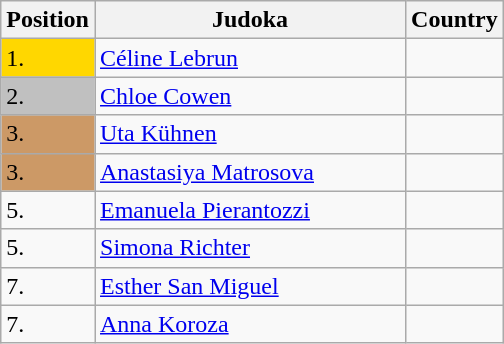<table class=wikitable>
<tr>
<th width=10>Position</th>
<th width=200>Judoka</th>
<th width=10>Country</th>
</tr>
<tr>
<td bgcolor=gold>1.</td>
<td><a href='#'>Céline Lebrun</a></td>
<td></td>
</tr>
<tr>
<td bgcolor="silver">2.</td>
<td><a href='#'>Chloe Cowen</a></td>
<td></td>
</tr>
<tr>
<td bgcolor="CC9966">3.</td>
<td><a href='#'>Uta Kühnen</a></td>
<td></td>
</tr>
<tr>
<td bgcolor="CC9966">3.</td>
<td><a href='#'>Anastasiya Matrosova</a></td>
<td></td>
</tr>
<tr>
<td>5.</td>
<td><a href='#'>Emanuela Pierantozzi</a></td>
<td></td>
</tr>
<tr>
<td>5.</td>
<td><a href='#'>Simona Richter</a></td>
<td></td>
</tr>
<tr>
<td>7.</td>
<td><a href='#'>Esther San Miguel</a></td>
<td></td>
</tr>
<tr>
<td>7.</td>
<td><a href='#'>Anna Koroza</a></td>
<td></td>
</tr>
</table>
